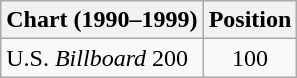<table class="wikitable sortable">
<tr>
<th>Chart (1990–1999)</th>
<th>Position</th>
</tr>
<tr>
<td>U.S. <em>Billboard</em> 200</td>
<td style="text-align:center;">100</td>
</tr>
</table>
